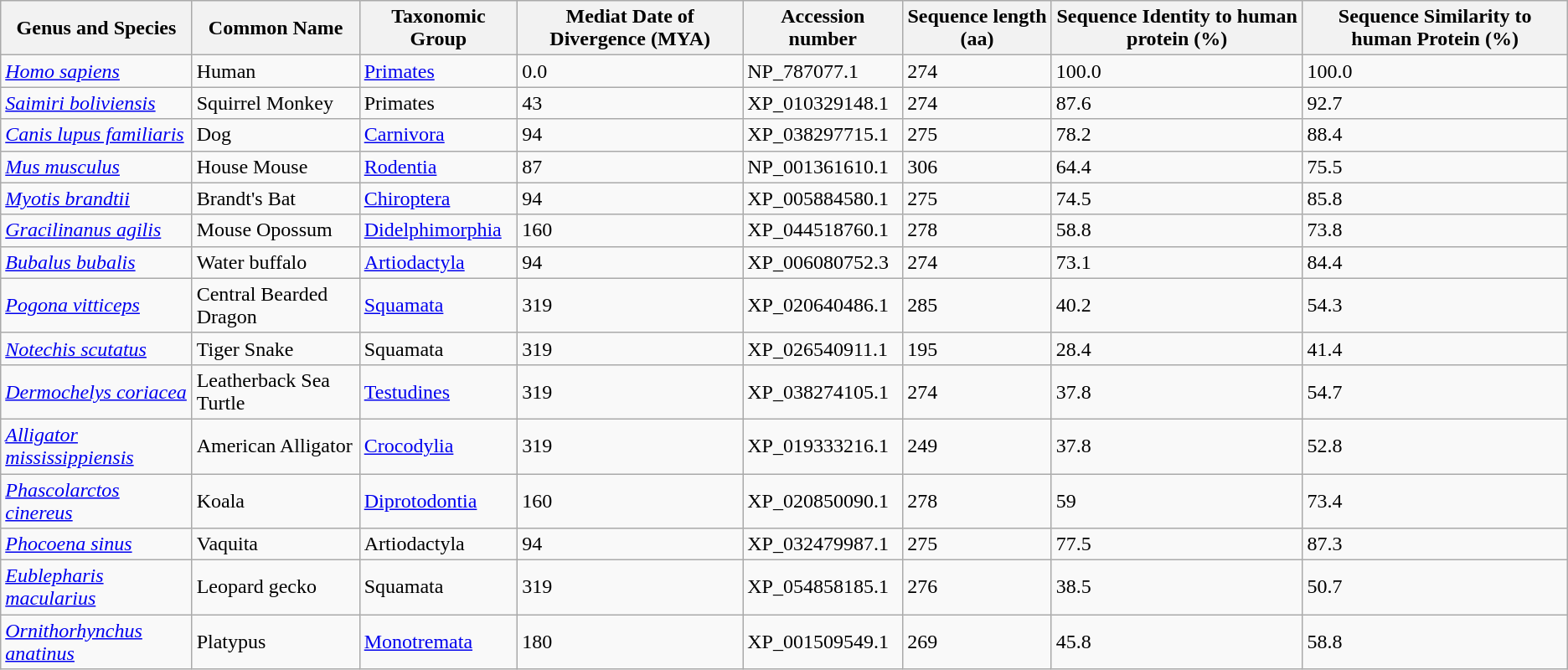<table class="wikitable">
<tr>
<th>Genus and Species</th>
<th>Common Name</th>
<th>Taxonomic Group</th>
<th>Mediat Date of Divergence (MYA)</th>
<th>Accession number</th>
<th>Sequence length (aa)</th>
<th>Sequence Identity to human protein (%)</th>
<th>Sequence Similarity to human Protein (%)</th>
</tr>
<tr>
<td><em><a href='#'>Homo sapiens</a></em></td>
<td>Human</td>
<td><a href='#'>Primates</a></td>
<td>0.0</td>
<td>NP_787077.1</td>
<td>274</td>
<td>100.0</td>
<td>100.0</td>
</tr>
<tr>
<td><em><a href='#'>Saimiri boliviensis</a></em></td>
<td>Squirrel Monkey</td>
<td>Primates</td>
<td>43</td>
<td>XP_010329148.1</td>
<td>274</td>
<td>87.6</td>
<td>92.7</td>
</tr>
<tr>
<td><em><a href='#'>Canis lupus familiaris</a></em></td>
<td>Dog</td>
<td><a href='#'>Carnivora</a></td>
<td>94</td>
<td>XP_038297715.1</td>
<td>275</td>
<td>78.2</td>
<td>88.4</td>
</tr>
<tr>
<td><em><a href='#'>Mus musculus</a></em></td>
<td>House Mouse</td>
<td><a href='#'>Rodentia</a></td>
<td>87</td>
<td>NP_001361610.1</td>
<td>306</td>
<td>64.4</td>
<td>75.5</td>
</tr>
<tr>
<td><em><a href='#'>Myotis brandtii</a></em></td>
<td>Brandt's Bat</td>
<td><a href='#'>Chiroptera</a></td>
<td>94</td>
<td>XP_005884580.1</td>
<td>275</td>
<td>74.5</td>
<td>85.8</td>
</tr>
<tr>
<td><em><a href='#'>Gracilinanus agilis</a></em></td>
<td>Mouse Opossum</td>
<td><a href='#'>Didelphimorphia</a></td>
<td>160</td>
<td>XP_044518760.1</td>
<td>278</td>
<td>58.8</td>
<td>73.8</td>
</tr>
<tr>
<td><em><a href='#'>Bubalus bubalis</a></em></td>
<td>Water buffalo</td>
<td><a href='#'>Artiodactyla</a></td>
<td>94</td>
<td>XP_006080752.3</td>
<td>274</td>
<td>73.1</td>
<td>84.4</td>
</tr>
<tr>
<td><em><a href='#'>Pogona vitticeps</a></em></td>
<td>Central Bearded Dragon</td>
<td><a href='#'>Squamata</a></td>
<td>319</td>
<td>XP_020640486.1</td>
<td>285</td>
<td>40.2</td>
<td>54.3</td>
</tr>
<tr>
<td><em><a href='#'>Notechis scutatus</a></em></td>
<td>Tiger Snake</td>
<td>Squamata</td>
<td>319</td>
<td>XP_026540911.1</td>
<td>195</td>
<td>28.4</td>
<td>41.4</td>
</tr>
<tr>
<td><em><a href='#'>Dermochelys coriacea</a></em></td>
<td>Leatherback Sea Turtle</td>
<td><a href='#'>Testudines</a></td>
<td>319</td>
<td>XP_038274105.1</td>
<td>274</td>
<td>37.8</td>
<td>54.7</td>
</tr>
<tr>
<td><em><a href='#'>Alligator mississippiensis</a></em></td>
<td>American Alligator</td>
<td><a href='#'>Crocodylia</a></td>
<td>319</td>
<td>XP_019333216.1</td>
<td>249</td>
<td>37.8</td>
<td>52.8</td>
</tr>
<tr>
<td><em><a href='#'>Phascolarctos cinereus</a></em></td>
<td>Koala</td>
<td><a href='#'>Diprotodontia</a></td>
<td>160</td>
<td>XP_020850090.1</td>
<td>278</td>
<td>59</td>
<td>73.4</td>
</tr>
<tr>
<td><em><a href='#'>Phocoena sinus</a></em></td>
<td>Vaquita</td>
<td>Artiodactyla</td>
<td>94</td>
<td>XP_032479987.1</td>
<td>275</td>
<td>77.5</td>
<td>87.3</td>
</tr>
<tr>
<td><em><a href='#'>Eublepharis macularius</a></em></td>
<td>Leopard gecko</td>
<td>Squamata</td>
<td>319</td>
<td>XP_054858185.1</td>
<td>276</td>
<td>38.5</td>
<td>50.7</td>
</tr>
<tr>
<td><em><a href='#'>Ornithorhynchus anatinus</a></em></td>
<td>Platypus</td>
<td><a href='#'>Monotremata</a></td>
<td>180</td>
<td>XP_001509549.1</td>
<td>269</td>
<td>45.8</td>
<td>58.8</td>
</tr>
</table>
